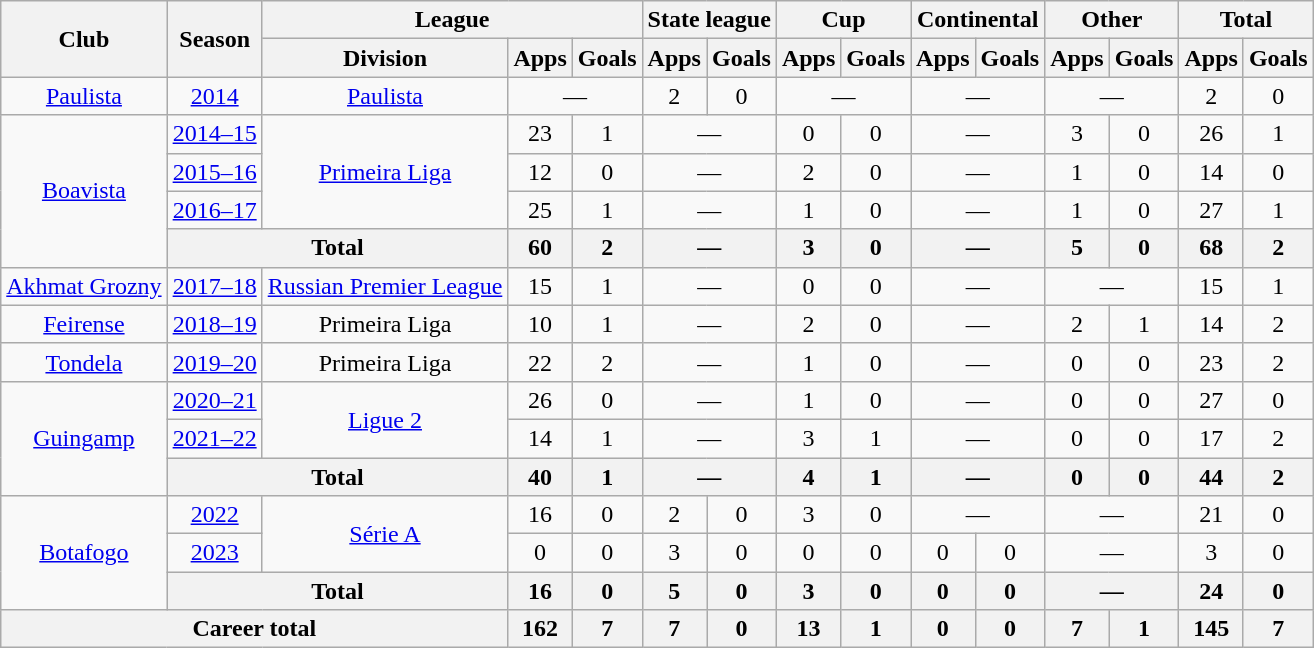<table class="wikitable" style="text-align: center;">
<tr>
<th rowspan="2">Club</th>
<th rowspan="2">Season</th>
<th colspan="3">League</th>
<th colspan="2">State league</th>
<th colspan="2">Cup</th>
<th colspan="2">Continental</th>
<th colspan="2">Other</th>
<th colspan="2">Total</th>
</tr>
<tr>
<th>Division</th>
<th>Apps</th>
<th>Goals</th>
<th>Apps</th>
<th>Goals</th>
<th>Apps</th>
<th>Goals</th>
<th>Apps</th>
<th>Goals</th>
<th>Apps</th>
<th>Goals</th>
<th>Apps</th>
<th>Goals</th>
</tr>
<tr>
<td><a href='#'>Paulista</a></td>
<td><a href='#'>2014</a></td>
<td><a href='#'>Paulista</a></td>
<td colspan="2">—</td>
<td>2</td>
<td>0</td>
<td colspan="2">—</td>
<td colspan="2">—</td>
<td colspan="2">—</td>
<td>2</td>
<td>0</td>
</tr>
<tr>
<td rowspan="4"><a href='#'>Boavista</a></td>
<td><a href='#'>2014–15</a></td>
<td rowspan="3"><a href='#'>Primeira Liga</a></td>
<td>23</td>
<td>1</td>
<td colspan="2">—</td>
<td>0</td>
<td>0</td>
<td colspan="2">—</td>
<td>3</td>
<td>0</td>
<td>26</td>
<td>1</td>
</tr>
<tr>
<td><a href='#'>2015–16</a></td>
<td>12</td>
<td>0</td>
<td colspan="2">—</td>
<td>2</td>
<td>0</td>
<td colspan="2">—</td>
<td>1</td>
<td>0</td>
<td>14</td>
<td>0</td>
</tr>
<tr>
<td><a href='#'>2016–17</a></td>
<td>25</td>
<td>1</td>
<td colspan="2">—</td>
<td>1</td>
<td>0</td>
<td colspan="2">—</td>
<td>1</td>
<td>0</td>
<td>27</td>
<td>1</td>
</tr>
<tr>
<th colspan="2">Total</th>
<th>60</th>
<th>2</th>
<th colspan="2">—</th>
<th>3</th>
<th>0</th>
<th colspan="2">—</th>
<th>5</th>
<th>0</th>
<th>68</th>
<th>2</th>
</tr>
<tr>
<td><a href='#'>Akhmat Grozny</a></td>
<td><a href='#'>2017–18</a></td>
<td><a href='#'>Russian Premier League</a></td>
<td>15</td>
<td>1</td>
<td colspan="2">—</td>
<td>0</td>
<td>0</td>
<td colspan="2">—</td>
<td colspan="2">—</td>
<td>15</td>
<td>1</td>
</tr>
<tr>
<td><a href='#'>Feirense</a></td>
<td><a href='#'>2018–19</a></td>
<td>Primeira Liga</td>
<td>10</td>
<td>1</td>
<td colspan="2">—</td>
<td>2</td>
<td>0</td>
<td colspan="2">—</td>
<td>2</td>
<td>1</td>
<td>14</td>
<td>2</td>
</tr>
<tr>
<td><a href='#'>Tondela</a></td>
<td><a href='#'>2019–20</a></td>
<td>Primeira Liga</td>
<td>22</td>
<td>2</td>
<td colspan="2">—</td>
<td>1</td>
<td>0</td>
<td colspan="2">—</td>
<td>0</td>
<td>0</td>
<td>23</td>
<td>2</td>
</tr>
<tr>
<td rowspan="3"><a href='#'>Guingamp</a></td>
<td><a href='#'>2020–21</a></td>
<td rowspan="2"><a href='#'>Ligue 2</a></td>
<td>26</td>
<td>0</td>
<td colspan="2">—</td>
<td>1</td>
<td>0</td>
<td colspan="2">—</td>
<td>0</td>
<td>0</td>
<td>27</td>
<td>0</td>
</tr>
<tr>
<td><a href='#'>2021–22</a></td>
<td>14</td>
<td>1</td>
<td colspan="2">—</td>
<td>3</td>
<td>1</td>
<td colspan="2">—</td>
<td>0</td>
<td>0</td>
<td>17</td>
<td>2</td>
</tr>
<tr>
<th colspan="2">Total</th>
<th>40</th>
<th>1</th>
<th colspan="2">—</th>
<th>4</th>
<th>1</th>
<th colspan="2">—</th>
<th>0</th>
<th>0</th>
<th>44</th>
<th>2</th>
</tr>
<tr>
<td rowspan="3"><a href='#'>Botafogo</a></td>
<td><a href='#'>2022</a></td>
<td rowspan="2"><a href='#'>Série A</a></td>
<td>16</td>
<td>0</td>
<td>2</td>
<td>0</td>
<td>3</td>
<td>0</td>
<td colspan="2">—</td>
<td colspan="2">—</td>
<td>21</td>
<td>0</td>
</tr>
<tr>
<td><a href='#'>2023</a></td>
<td>0</td>
<td>0</td>
<td>3</td>
<td>0</td>
<td>0</td>
<td>0</td>
<td>0</td>
<td>0</td>
<td colspan="2">—</td>
<td>3</td>
<td>0</td>
</tr>
<tr>
<th colspan="2">Total</th>
<th>16</th>
<th>0</th>
<th>5</th>
<th>0</th>
<th>3</th>
<th>0</th>
<th>0</th>
<th>0</th>
<th colspan="2">—</th>
<th>24</th>
<th>0</th>
</tr>
<tr>
<th colspan="3">Career total</th>
<th>162</th>
<th>7</th>
<th>7</th>
<th>0</th>
<th>13</th>
<th>1</th>
<th>0</th>
<th>0</th>
<th>7</th>
<th>1</th>
<th>145</th>
<th>7</th>
</tr>
</table>
